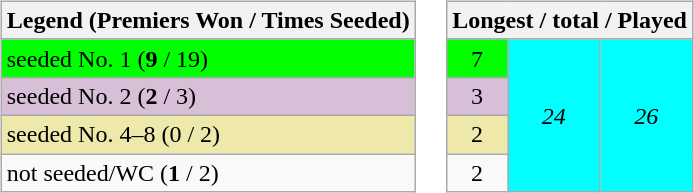<table>
<tr valign=top>
<td><br><table class=wikitable>
<tr>
<th>Legend (Premiers Won / Times Seeded)</th>
</tr>
<tr bgcolor=lime>
<td>seeded No. 1 (<strong>9</strong> / 19)</td>
</tr>
<tr bgcolor=thistle>
<td>seeded No. 2 (<strong>2</strong> / 3)</td>
</tr>
<tr bgcolor=eee8aa>
<td>seeded No. 4–8 (0 / 2)</td>
</tr>
<tr>
<td>not seeded/WC (<strong>1</strong> / 2)</td>
</tr>
</table>
</td>
<td><br><table class=wikitable style="text-align:center">
<tr>
<th colspan=7>Longest / total / Played</th>
</tr>
<tr style="background:Aqua;">
<td bgcolor=lime>7</td>
<td rowspan=6><em>24</em></td>
<td rowspan=6><em>26</em></td>
</tr>
<tr>
<td bgcolor=thistle>3</td>
</tr>
<tr>
<td bgcolor=eee8aa>2</td>
</tr>
<tr>
<td>2</td>
</tr>
</table>
</td>
</tr>
</table>
